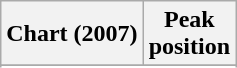<table class="wikitable sortable plainrowheaders" style="text-align:center;">
<tr>
<th>Chart (2007)</th>
<th>Peak<br>position</th>
</tr>
<tr>
</tr>
<tr>
</tr>
<tr>
</tr>
<tr>
</tr>
<tr>
</tr>
<tr>
</tr>
<tr>
</tr>
<tr>
</tr>
</table>
